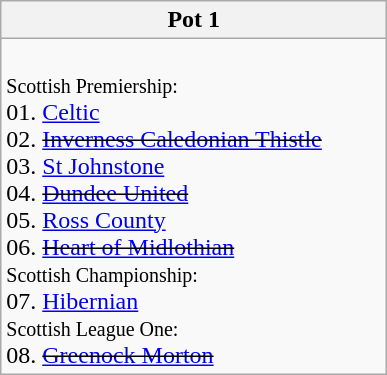<table class="wikitable">
<tr>
<th width="250px">Pot 1</th>
</tr>
<tr>
<td valign=top><br><small>Scottish Premiership:</small><br>
01. <a href='#'>Celtic</a><br>
02. <del><a href='#'>Inverness Caledonian Thistle</a></del><br>
03. <a href='#'>St Johnstone</a><br>
04. <del><a href='#'>Dundee United</a></del><br>
05. <a href='#'>Ross County</a><br>
06. <del><a href='#'>Heart of Midlothian</a></del><br><small>Scottish Championship:</small><br>
07. <a href='#'>Hibernian</a><br><small>Scottish League One:</small><br>
08. <del><a href='#'>Greenock Morton</a></del><br></td>
</tr>
</table>
